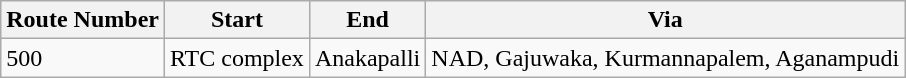<table class="wikitable">
<tr>
<th>Route Number</th>
<th>Start</th>
<th>End</th>
<th>Via</th>
</tr>
<tr>
<td>500</td>
<td>RTC complex</td>
<td>Anakapalli</td>
<td>NAD, Gajuwaka, Kurmannapalem, Aganampudi</td>
</tr>
</table>
